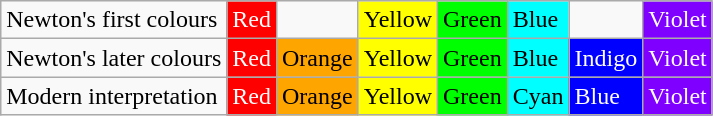<table class="wikitable">
<tr>
<td>Newton's first colours</td>
<td style="background:#ff0000; color: white">Red</td>
<td></td>
<td style="background:#ffff00;">Yellow</td>
<td style="background:#00ff00; color: black">Green</td>
<td style="background:#00ffff; color: black">Blue</td>
<td></td>
<td style="background:#8000ff; color: white">Violet</td>
</tr>
<tr>
<td>Newton's later colours</td>
<td style="background:#ff0000; color: white">Red</td>
<td style="background:#ffa500;">Orange</td>
<td style="background:#ffff00;">Yellow</td>
<td style="background:#00ff00; color: black">Green</td>
<td style="background:#00ffff; color: black">Blue</td>
<td style="background:#0000ff; color: white">Indigo</td>
<td style="background:#8000ff; color: white">Violet</td>
</tr>
<tr>
<td>Modern interpretation</td>
<td style="background:#ff0000; color: white">Red</td>
<td style="background:#ffa500;">Orange</td>
<td style="background:#ffff00;">Yellow</td>
<td style="background:#00ff00; color: black">Green</td>
<td style="background:#00ffff;">Cyan</td>
<td style="background:#0000ff; color: white">Blue</td>
<td style="background:#8000ff; color: white">Violet</td>
</tr>
</table>
